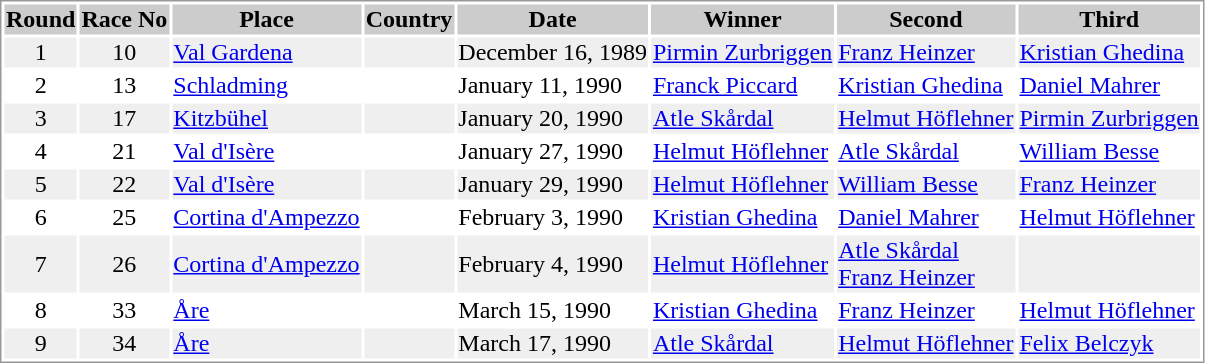<table border="0" style="border: 1px solid #999; background-color:#FFFFFF; text-align:center">
<tr align="center" bgcolor="#CCCCCC">
<th>Round</th>
<th>Race No</th>
<th>Place</th>
<th>Country</th>
<th>Date</th>
<th>Winner</th>
<th>Second</th>
<th>Third</th>
</tr>
<tr bgcolor="#EFEFEF">
<td>1</td>
<td>10</td>
<td align="left"><a href='#'>Val Gardena</a></td>
<td align="left"></td>
<td align="left">December 16, 1989</td>
<td align="left"> <a href='#'>Pirmin Zurbriggen</a></td>
<td align="left"> <a href='#'>Franz Heinzer</a></td>
<td align="left"> <a href='#'>Kristian Ghedina</a></td>
</tr>
<tr>
<td>2</td>
<td>13</td>
<td align="left"><a href='#'>Schladming</a></td>
<td align="left"></td>
<td align="left">January 11, 1990</td>
<td align="left"> <a href='#'>Franck Piccard</a></td>
<td align="left"> <a href='#'>Kristian Ghedina</a></td>
<td align="left"> <a href='#'>Daniel Mahrer</a></td>
</tr>
<tr bgcolor="#EFEFEF">
<td>3</td>
<td>17</td>
<td align="left"><a href='#'>Kitzbühel</a></td>
<td align="left"></td>
<td align="left">January 20, 1990</td>
<td align="left"> <a href='#'>Atle Skårdal</a></td>
<td align="left"> <a href='#'>Helmut Höflehner</a></td>
<td align="left"> <a href='#'>Pirmin Zurbriggen</a></td>
</tr>
<tr>
<td>4</td>
<td>21</td>
<td align="left"><a href='#'>Val d'Isère</a></td>
<td align="left"></td>
<td align="left">January 27, 1990</td>
<td align="left"> <a href='#'>Helmut Höflehner</a></td>
<td align="left"> <a href='#'>Atle Skårdal</a></td>
<td align="left"> <a href='#'>William Besse</a></td>
</tr>
<tr bgcolor="#EFEFEF">
<td>5</td>
<td>22</td>
<td align="left"><a href='#'>Val d'Isère</a></td>
<td align="left"></td>
<td align="left">January 29, 1990</td>
<td align="left"> <a href='#'>Helmut Höflehner</a></td>
<td align="left"> <a href='#'>William Besse</a></td>
<td align="left"> <a href='#'>Franz Heinzer</a></td>
</tr>
<tr>
<td>6</td>
<td>25</td>
<td align="left"><a href='#'>Cortina d'Ampezzo</a></td>
<td align="left"></td>
<td align="left">February 3, 1990</td>
<td align="left"> <a href='#'>Kristian Ghedina</a></td>
<td align="left"> <a href='#'>Daniel Mahrer</a></td>
<td align="left"> <a href='#'>Helmut Höflehner</a></td>
</tr>
<tr bgcolor="#EFEFEF">
<td>7</td>
<td>26</td>
<td align="left"><a href='#'>Cortina d'Ampezzo</a></td>
<td align="left"></td>
<td align="left">February 4, 1990</td>
<td align="left"> <a href='#'>Helmut Höflehner</a></td>
<td align="left"> <a href='#'>Atle Skårdal</a><br> <a href='#'>Franz Heinzer</a></td>
<td></td>
</tr>
<tr>
<td>8</td>
<td>33</td>
<td align="left"><a href='#'>Åre</a></td>
<td align="left"></td>
<td align="left">March 15, 1990</td>
<td align="left"> <a href='#'>Kristian Ghedina</a></td>
<td align="left"> <a href='#'>Franz Heinzer</a></td>
<td align="left"> <a href='#'>Helmut Höflehner</a></td>
</tr>
<tr bgcolor="#EFEFEF">
<td>9</td>
<td>34</td>
<td align="left"><a href='#'>Åre</a></td>
<td align="left"></td>
<td align="left">March 17, 1990</td>
<td align="left"> <a href='#'>Atle Skårdal</a></td>
<td align="left"> <a href='#'>Helmut Höflehner</a></td>
<td align="left"> <a href='#'>Felix Belczyk</a></td>
</tr>
</table>
